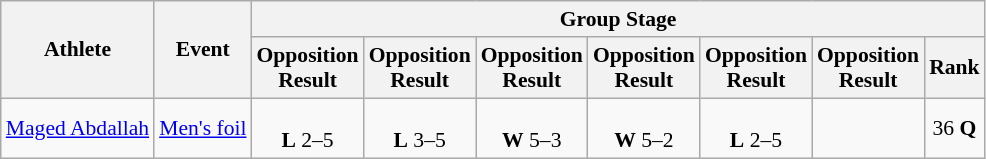<table class=wikitable style="font-size:90%">
<tr>
<th rowspan="2">Athlete</th>
<th rowspan="2">Event</th>
<th colspan="7">Group Stage</th>
</tr>
<tr>
<th>Opposition<br>Result</th>
<th>Opposition<br>Result</th>
<th>Opposition<br>Result</th>
<th>Opposition<br>Result</th>
<th>Opposition<br>Result</th>
<th>Opposition<br>Result</th>
<th>Rank</th>
</tr>
<tr align=center>
<td align=left><a href='#'>Maged Abdallah</a></td>
<td align=left><a href='#'>Men's foil</a></td>
<td><br><strong>L</strong> 2–5</td>
<td><br><strong>L</strong> 3–5</td>
<td><br><strong>W</strong> 5–3</td>
<td><br><strong>W</strong> 5–2</td>
<td><br><strong>L</strong> 2–5</td>
<td></td>
<td>36 <strong>Q</strong></td>
</tr>
</table>
